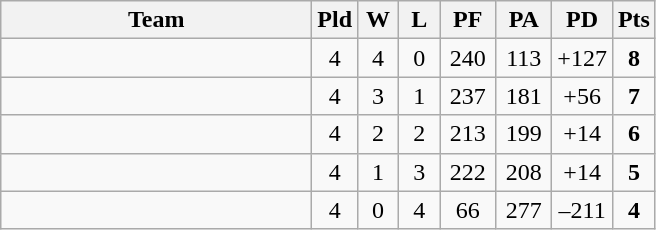<table class="wikitable" style="text-align:center;">
<tr>
<th width=200>Team</th>
<th width=20>Pld</th>
<th width=20>W</th>
<th width=20>L</th>
<th width=30>PF</th>
<th width=30>PA</th>
<th width=30>PD</th>
<th width=20>Pts</th>
</tr>
<tr>
<td align=left></td>
<td>4</td>
<td>4</td>
<td>0</td>
<td>240</td>
<td>113</td>
<td>+127</td>
<td><strong>8</strong></td>
</tr>
<tr>
<td align=left></td>
<td>4</td>
<td>3</td>
<td>1</td>
<td>237</td>
<td>181</td>
<td>+56</td>
<td><strong>7</strong></td>
</tr>
<tr>
<td align=left></td>
<td>4</td>
<td>2</td>
<td>2</td>
<td>213</td>
<td>199</td>
<td>+14</td>
<td><strong>6</strong></td>
</tr>
<tr>
<td align=left></td>
<td>4</td>
<td>1</td>
<td>3</td>
<td>222</td>
<td>208</td>
<td>+14</td>
<td><strong>5</strong></td>
</tr>
<tr>
<td align=left></td>
<td>4</td>
<td>0</td>
<td>4</td>
<td>66</td>
<td>277</td>
<td>–211</td>
<td><strong>4</strong></td>
</tr>
</table>
